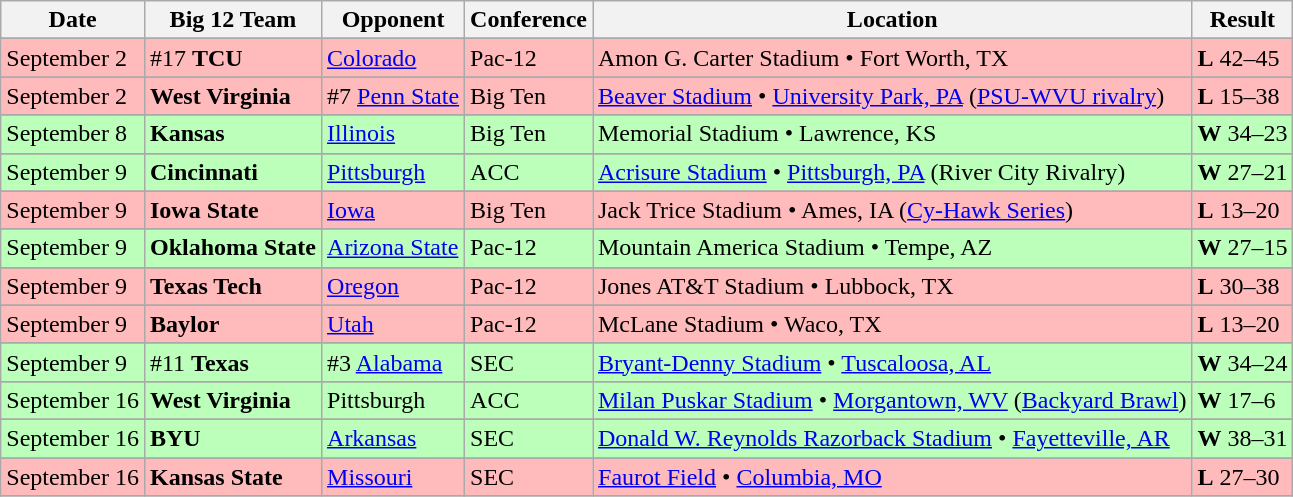<table class="wikitable">
<tr>
<th>Date</th>
<th>Big 12 Team</th>
<th>Opponent</th>
<th>Conference</th>
<th>Location</th>
<th>Result</th>
</tr>
<tr>
</tr>
<tr style="background:#fbb;">
<td>September 2</td>
<td>#17 <strong>TCU</strong></td>
<td><a href='#'>Colorado</a></td>
<td>Pac-12</td>
<td>Amon G. Carter Stadium • Fort Worth, TX</td>
<td><strong>L</strong> 42–45</td>
</tr>
<tr>
</tr>
<tr style="background:#fbb;">
<td>September 2</td>
<td><strong>West Virginia</strong></td>
<td>#7 <a href='#'>Penn State</a></td>
<td>Big Ten</td>
<td><a href='#'>Beaver Stadium</a> • <a href='#'>University Park, PA</a> (<a href='#'>PSU-WVU rivalry</a>)</td>
<td><strong>L</strong> 15–38</td>
</tr>
<tr>
</tr>
<tr style="background:#bfb;">
<td>September 8</td>
<td><strong>Kansas</strong></td>
<td><a href='#'>Illinois</a></td>
<td>Big Ten</td>
<td>Memorial Stadium • Lawrence, KS</td>
<td><strong>W</strong> 34–23</td>
</tr>
<tr>
</tr>
<tr style="background:#bfb;">
<td>September 9</td>
<td><strong>Cincinnati</strong></td>
<td><a href='#'>Pittsburgh</a></td>
<td>ACC</td>
<td><a href='#'>Acrisure Stadium</a> • <a href='#'>Pittsburgh, PA</a> (River City Rivalry)</td>
<td><strong>W</strong> 27–21</td>
</tr>
<tr>
</tr>
<tr style="background:#fbb;">
<td>September 9</td>
<td><strong>Iowa State</strong></td>
<td><a href='#'>Iowa</a></td>
<td>Big Ten</td>
<td>Jack Trice Stadium • Ames, IA (<a href='#'>Cy-Hawk Series</a>)</td>
<td><strong>L</strong> 13–20</td>
</tr>
<tr>
</tr>
<tr style="background:#bfb;">
<td>September 9</td>
<td><strong>Oklahoma State</strong></td>
<td><a href='#'>Arizona State</a></td>
<td>Pac-12</td>
<td>Mountain America Stadium • Tempe, AZ</td>
<td><strong>W</strong> 27–15</td>
</tr>
<tr>
</tr>
<tr style="background:#fbb;">
<td>September 9</td>
<td><strong>Texas Tech</strong></td>
<td><a href='#'>Oregon</a></td>
<td>Pac-12</td>
<td>Jones AT&T Stadium • Lubbock, TX</td>
<td><strong>L</strong> 30–38</td>
</tr>
<tr>
</tr>
<tr style="background:#fbb;">
<td>September 9</td>
<td><strong>Baylor</strong></td>
<td><a href='#'>Utah</a></td>
<td>Pac-12</td>
<td>McLane Stadium • Waco, TX</td>
<td><strong>L</strong> 13–20</td>
</tr>
<tr>
</tr>
<tr style="background:#bfb;">
<td>September 9</td>
<td>#11 <strong>Texas</strong></td>
<td>#3 <a href='#'>Alabama</a></td>
<td>SEC</td>
<td><a href='#'>Bryant-Denny Stadium</a> • <a href='#'>Tuscaloosa, AL</a></td>
<td><strong>W</strong> 34–24</td>
</tr>
<tr>
</tr>
<tr style="background:#bfb;">
<td>September 16</td>
<td><strong>West Virginia</strong></td>
<td>Pittsburgh</td>
<td>ACC</td>
<td><a href='#'>Milan Puskar Stadium</a> • <a href='#'>Morgantown, WV</a> (<a href='#'>Backyard Brawl</a>)</td>
<td><strong>W</strong> 17–6</td>
</tr>
<tr>
</tr>
<tr style="background:#bfb;">
<td>September 16</td>
<td><strong>BYU</strong></td>
<td><a href='#'>Arkansas</a></td>
<td>SEC</td>
<td><a href='#'>Donald W. Reynolds Razorback Stadium</a> • <a href='#'>Fayetteville, AR</a></td>
<td><strong>W</strong> 38–31</td>
</tr>
<tr>
</tr>
<tr style="background:#fbb;">
<td>September 16</td>
<td><strong>Kansas State</strong></td>
<td><a href='#'>Missouri</a></td>
<td>SEC</td>
<td><a href='#'>Faurot Field</a> • <a href='#'>Columbia, MO</a></td>
<td><strong>L</strong> 27–30</td>
</tr>
<tr>
</tr>
</table>
